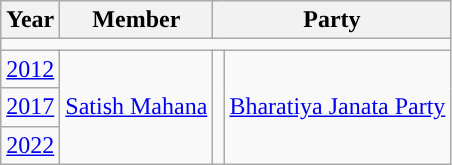<table class="wikitable">
<tr>
<th>Year</th>
<th>Member</th>
<th colspan="2">Party</th>
</tr>
<tr>
<td colspan="4"></td>
</tr>
<tr>
<td><a href='#'>2012</a></td>
<td rowspan="3"><a href='#'>Satish Mahana</a></td>
<td rowspan="3" style="background-color: "></td>
<td rowspan="3"><a href='#'>Bharatiya Janata Party</a></td>
</tr>
<tr>
<td><a href='#'>2017</a></td>
</tr>
<tr>
<td><a href='#'>2022</a></td>
</tr>
</table>
